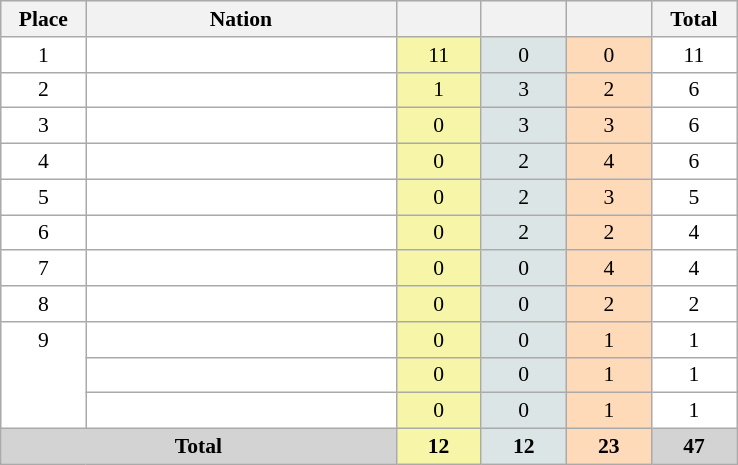<table class=wikitable style="border:1px solid #AAAAAA;font-size:90%">
<tr bgcolor="#EFEFEF">
<th width=50>Place</th>
<th width=200>Nation</th>
<th width=50></th>
<th width=50></th>
<th width=50></th>
<th width=50>Total</th>
</tr>
<tr align="center" valign="top" bgcolor="#FFFFFF">
<td>1</td>
<td align="left"></td>
<td style="background:#F7F6A8;">11</td>
<td style="background:#DCE5E5;">0</td>
<td style="background:#FFDAB9;">0</td>
<td>11</td>
</tr>
<tr align="center" valign="top" bgcolor="#FFFFFF">
<td>2</td>
<td align="left"></td>
<td style="background:#F7F6A8;">1</td>
<td style="background:#DCE5E5;">3</td>
<td style="background:#FFDAB9;">2</td>
<td>6</td>
</tr>
<tr align="center" valign="top" bgcolor="#FFFFFF">
<td>3</td>
<td align="left"></td>
<td style="background:#F7F6A8;">0</td>
<td style="background:#DCE5E5;">3</td>
<td style="background:#FFDAB9;">3</td>
<td>6</td>
</tr>
<tr align="center" valign="top" bgcolor="#FFFFFF">
<td>4</td>
<td align="left"></td>
<td style="background:#F7F6A8;">0</td>
<td style="background:#DCE5E5;">2</td>
<td style="background:#FFDAB9;">4</td>
<td>6</td>
</tr>
<tr align="center" valign="top" bgcolor="#FFFFFF">
<td>5</td>
<td align="left"></td>
<td style="background:#F7F6A8;">0</td>
<td style="background:#DCE5E5;">2</td>
<td style="background:#FFDAB9;">3</td>
<td>5</td>
</tr>
<tr align="center" valign="top" bgcolor="#FFFFFF">
<td>6</td>
<td align="left"></td>
<td style="background:#F7F6A8;">0</td>
<td style="background:#DCE5E5;">2</td>
<td style="background:#FFDAB9;">2</td>
<td>4</td>
</tr>
<tr align="center" valign="top" bgcolor="#FFFFFF">
<td>7</td>
<td align="left"></td>
<td style="background:#F7F6A8;">0</td>
<td style="background:#DCE5E5;">0</td>
<td style="background:#FFDAB9;">4</td>
<td>4</td>
</tr>
<tr align="center" valign="top" bgcolor="#FFFFFF">
<td>8</td>
<td align="left"></td>
<td style="background:#F7F6A8;">0</td>
<td style="background:#DCE5E5;">0</td>
<td style="background:#FFDAB9;">2</td>
<td>2</td>
</tr>
<tr align="center" valign="top" bgcolor="#FFFFFF">
<td rowspan=3 valign="center">9</td>
<td align="left"></td>
<td style="background:#F7F6A8;">0</td>
<td style="background:#DCE5E5;">0</td>
<td style="background:#FFDAB9;">1</td>
<td>1</td>
</tr>
<tr align="center" valign="top" bgcolor="#FFFFFF">
<td align="left"></td>
<td style="background:#F7F6A8;">0</td>
<td style="background:#DCE5E5;">0</td>
<td style="background:#FFDAB9;">1</td>
<td>1</td>
</tr>
<tr align="center" valign="top" bgcolor="#FFFFFF">
<td align="left"></td>
<td style="background:#F7F6A8;">0</td>
<td style="background:#DCE5E5;">0</td>
<td style="background:#FFDAB9;">1</td>
<td>1</td>
</tr>
<tr align="center">
<td colspan=2 bgcolor=D3D3D3><strong>Total</strong></td>
<td style="background:#F7F6A8;"><strong>12</strong></td>
<td style="background:#DCE5E5;"><strong>12</strong></td>
<td style="background:#FFDAB9;"><strong>23</strong></td>
<td bgcolor=D3D3D3><strong>47</strong></td>
</tr>
</table>
